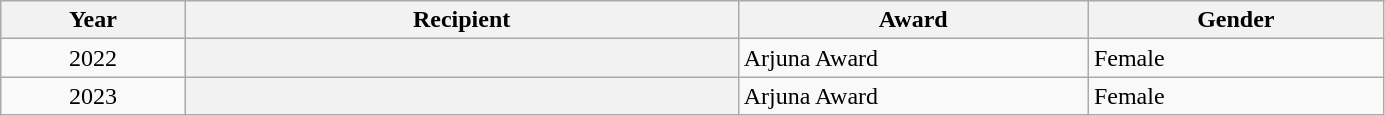<table class="wikitable plainrowheaders sortable" style="width:73%">
<tr>
<th scope="col" style="width:10%">Year</th>
<th scope="col" style="width:30%">Recipient</th>
<th scope="col" style="width:19%">Award</th>
<th scope="col" style="width:16%">Gender</th>
</tr>
<tr>
<td style="text-align:center;">2022</td>
<th scope="row"></th>
<td>Arjuna Award</td>
<td>Female</td>
</tr>
<tr>
<td style="text-align:center;">2023</td>
<th scope="row"></th>
<td>Arjuna Award</td>
<td>Female</td>
</tr>
</table>
